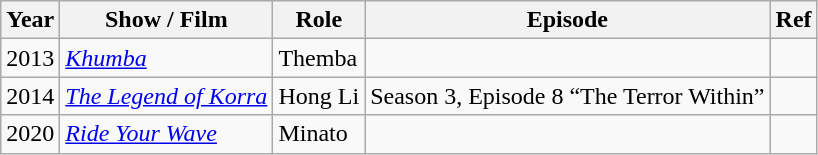<table class="wikitable">
<tr>
<th>Year</th>
<th>Show / Film</th>
<th>Role</th>
<th>Episode</th>
<th>Ref</th>
</tr>
<tr>
<td>2013</td>
<td><em><a href='#'>Khumba</a></em></td>
<td>Themba</td>
<td></td>
<td></td>
</tr>
<tr>
<td>2014</td>
<td><em><a href='#'>The Legend of Korra</a></em></td>
<td>Hong Li</td>
<td>Season 3, Episode 8 “The Terror Within”</td>
<td></td>
</tr>
<tr>
<td>2020</td>
<td><em><a href='#'>Ride Your Wave</a></em></td>
<td>Minato</td>
<td></td>
<td></td>
</tr>
</table>
